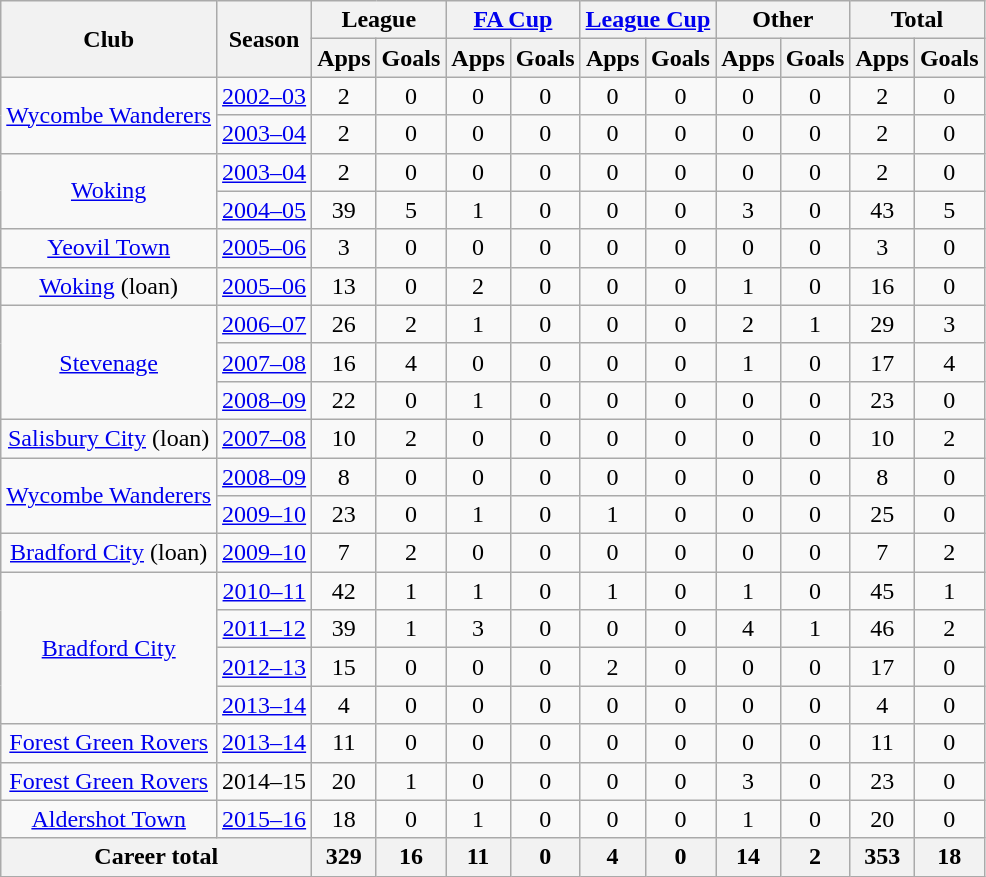<table class="wikitable" style="text-align:center">
<tr>
<th rowspan="2">Club</th>
<th rowspan="2">Season</th>
<th colspan="2">League</th>
<th colspan="2"><a href='#'>FA Cup</a></th>
<th colspan="2"><a href='#'>League Cup</a></th>
<th colspan="2">Other</th>
<th colspan="2">Total</th>
</tr>
<tr>
<th>Apps</th>
<th>Goals</th>
<th>Apps</th>
<th>Goals</th>
<th>Apps</th>
<th>Goals</th>
<th>Apps</th>
<th>Goals</th>
<th>Apps</th>
<th>Goals</th>
</tr>
<tr>
<td rowspan="2"><a href='#'>Wycombe Wanderers</a></td>
<td><a href='#'>2002–03</a></td>
<td>2</td>
<td>0</td>
<td>0</td>
<td>0</td>
<td>0</td>
<td>0</td>
<td>0</td>
<td>0</td>
<td>2</td>
<td>0</td>
</tr>
<tr>
<td><a href='#'>2003–04</a></td>
<td>2</td>
<td>0</td>
<td>0</td>
<td>0</td>
<td>0</td>
<td>0</td>
<td>0</td>
<td>0</td>
<td>2</td>
<td>0</td>
</tr>
<tr>
<td rowspan="2"><a href='#'>Woking</a></td>
<td><a href='#'>2003–04</a></td>
<td>2</td>
<td>0</td>
<td>0</td>
<td>0</td>
<td>0</td>
<td>0</td>
<td>0</td>
<td>0</td>
<td>2</td>
<td>0</td>
</tr>
<tr>
<td><a href='#'>2004–05</a></td>
<td>39</td>
<td>5</td>
<td>1</td>
<td>0</td>
<td>0</td>
<td>0</td>
<td>3</td>
<td>0</td>
<td>43</td>
<td>5</td>
</tr>
<tr>
<td rowspan="1"><a href='#'>Yeovil Town</a></td>
<td><a href='#'>2005–06</a></td>
<td>3</td>
<td>0</td>
<td>0</td>
<td>0</td>
<td>0</td>
<td>0</td>
<td>0</td>
<td>0</td>
<td>3</td>
<td>0</td>
</tr>
<tr>
<td><a href='#'>Woking</a> (loan)</td>
<td><a href='#'>2005–06</a></td>
<td>13</td>
<td>0</td>
<td>2</td>
<td>0</td>
<td>0</td>
<td>0</td>
<td>1</td>
<td>0</td>
<td>16</td>
<td>0</td>
</tr>
<tr>
<td rowspan="3"><a href='#'>Stevenage</a></td>
<td><a href='#'>2006–07</a></td>
<td>26</td>
<td>2</td>
<td>1</td>
<td>0</td>
<td>0</td>
<td>0</td>
<td>2</td>
<td>1</td>
<td>29</td>
<td>3</td>
</tr>
<tr>
<td><a href='#'>2007–08</a></td>
<td>16</td>
<td>4</td>
<td>0</td>
<td>0</td>
<td>0</td>
<td>0</td>
<td>1</td>
<td>0</td>
<td>17</td>
<td>4</td>
</tr>
<tr>
<td><a href='#'>2008–09</a></td>
<td>22</td>
<td>0</td>
<td>1</td>
<td>0</td>
<td>0</td>
<td>0</td>
<td>0</td>
<td>0</td>
<td>23</td>
<td>0</td>
</tr>
<tr>
<td><a href='#'>Salisbury City</a> (loan)</td>
<td><a href='#'>2007–08</a></td>
<td>10</td>
<td>2</td>
<td>0</td>
<td>0</td>
<td>0</td>
<td>0</td>
<td>0</td>
<td>0</td>
<td>10</td>
<td>2</td>
</tr>
<tr>
<td rowspan="2"><a href='#'>Wycombe Wanderers</a></td>
<td><a href='#'>2008–09</a></td>
<td>8</td>
<td>0</td>
<td>0</td>
<td>0</td>
<td>0</td>
<td>0</td>
<td>0</td>
<td>0</td>
<td>8</td>
<td>0</td>
</tr>
<tr>
<td><a href='#'>2009–10</a></td>
<td>23</td>
<td>0</td>
<td>1</td>
<td>0</td>
<td>1</td>
<td>0</td>
<td>0</td>
<td>0</td>
<td>25</td>
<td>0</td>
</tr>
<tr>
<td><a href='#'>Bradford City</a> (loan)</td>
<td><a href='#'>2009–10</a></td>
<td>7</td>
<td>2</td>
<td>0</td>
<td>0</td>
<td>0</td>
<td>0</td>
<td>0</td>
<td>0</td>
<td>7</td>
<td>2</td>
</tr>
<tr>
<td rowspan="4"><a href='#'>Bradford City</a></td>
<td><a href='#'>2010–11</a></td>
<td>42</td>
<td>1</td>
<td>1</td>
<td>0</td>
<td>1</td>
<td>0</td>
<td>1</td>
<td>0</td>
<td>45</td>
<td>1</td>
</tr>
<tr>
<td><a href='#'>2011–12</a></td>
<td>39</td>
<td>1</td>
<td>3</td>
<td>0</td>
<td>0</td>
<td>0</td>
<td>4</td>
<td>1</td>
<td>46</td>
<td>2</td>
</tr>
<tr>
<td><a href='#'>2012–13</a></td>
<td>15</td>
<td>0</td>
<td>0</td>
<td>0</td>
<td>2</td>
<td>0</td>
<td>0</td>
<td>0</td>
<td>17</td>
<td>0</td>
</tr>
<tr>
<td><a href='#'>2013–14</a></td>
<td>4</td>
<td>0</td>
<td>0</td>
<td>0</td>
<td>0</td>
<td>0</td>
<td>0</td>
<td>0</td>
<td>4</td>
<td>0</td>
</tr>
<tr>
<td><a href='#'>Forest Green Rovers</a></td>
<td><a href='#'>2013–14</a></td>
<td>11</td>
<td>0</td>
<td>0</td>
<td>0</td>
<td>0</td>
<td>0</td>
<td>0</td>
<td>0</td>
<td>11</td>
<td>0</td>
</tr>
<tr>
<td><a href='#'>Forest Green Rovers</a></td>
<td>2014–15</td>
<td>20</td>
<td>1</td>
<td>0</td>
<td>0</td>
<td>0</td>
<td>0</td>
<td>3</td>
<td>0</td>
<td>23</td>
<td>0</td>
</tr>
<tr>
<td><a href='#'>Aldershot Town</a></td>
<td><a href='#'>2015–16</a></td>
<td>18</td>
<td>0</td>
<td>1</td>
<td>0</td>
<td>0</td>
<td>0</td>
<td>1</td>
<td>0</td>
<td>20</td>
<td>0</td>
</tr>
<tr>
<th colspan="2">Career total</th>
<th>329</th>
<th>16</th>
<th>11</th>
<th>0</th>
<th>4</th>
<th>0</th>
<th>14</th>
<th>2</th>
<th>353</th>
<th>18</th>
</tr>
</table>
